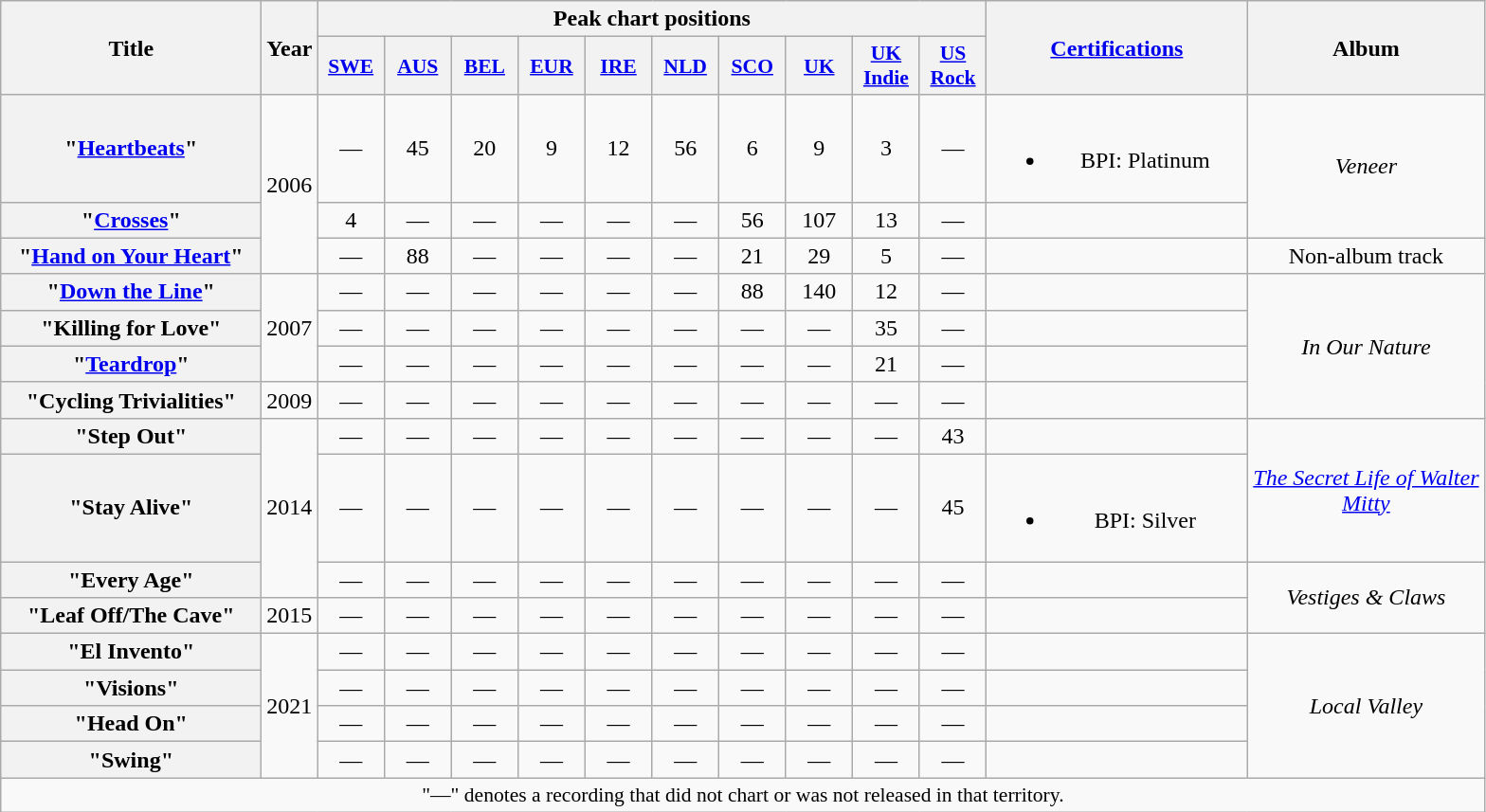<table class="wikitable plainrowheaders" style="text-align:center;">
<tr>
<th scope="col" rowspan="2" style="width:11em;">Title</th>
<th scope="col" rowspan="2" style="width:2em;">Year</th>
<th scope="col" colspan="10">Peak chart positions</th>
<th scope="col" rowspan="2" style="width:11em;"><a href='#'>Certifications</a></th>
<th scope="col" rowspan="2" style="width:10em;">Album</th>
</tr>
<tr>
<th scope="col" style="width:2.8em;font-size:90%;"><a href='#'>SWE</a><br></th>
<th scope="col" style="width:2.8em;font-size:90%;"><a href='#'>AUS</a><br></th>
<th scope="col" style="width:2.8em;font-size:90%;"><a href='#'>BEL</a><br></th>
<th scope="col" style="width:2.8em;font-size:90%;"><a href='#'>EUR</a><br></th>
<th scope="col" style="width:2.8em;font-size:90%;"><a href='#'>IRE</a><br></th>
<th scope="col" style="width:2.8em;font-size:90%;"><a href='#'>NLD</a><br></th>
<th scope="col" style="width:2.8em;font-size:90%;"><a href='#'>SCO</a><br></th>
<th scope="col" style="width:2.8em;font-size:90%;"><a href='#'>UK</a><br></th>
<th scope="col" style="width:2.8em;font-size:90%;"><a href='#'>UK<br>Indie</a><br></th>
<th scope="col" style="width:2.8em;font-size:90%;"><a href='#'>US<br>Rock</a><br></th>
</tr>
<tr>
<th scope="row">"<a href='#'>Heartbeats</a>"</th>
<td rowspan="3">2006</td>
<td>—</td>
<td>45</td>
<td>20</td>
<td>9</td>
<td>12</td>
<td>56</td>
<td>6</td>
<td>9</td>
<td>3</td>
<td>—</td>
<td><br><ul><li>BPI: Platinum</li></ul></td>
<td rowspan="2"><em>Veneer</em></td>
</tr>
<tr>
<th scope="row">"<a href='#'>Crosses</a>"</th>
<td>4</td>
<td>—</td>
<td>—</td>
<td>—</td>
<td>—</td>
<td>—</td>
<td>56</td>
<td>107</td>
<td>13</td>
<td>—</td>
<td></td>
</tr>
<tr>
<th scope="row">"<a href='#'>Hand on Your Heart</a>"</th>
<td>—</td>
<td>88</td>
<td>—</td>
<td>—</td>
<td>—</td>
<td>—</td>
<td>21</td>
<td>29</td>
<td>5</td>
<td>—</td>
<td></td>
<td>Non-album track</td>
</tr>
<tr>
<th scope="row">"<a href='#'>Down the Line</a>"</th>
<td rowspan="3">2007</td>
<td>—</td>
<td>—</td>
<td>—</td>
<td>—</td>
<td>—</td>
<td>—</td>
<td>88</td>
<td>140</td>
<td>12</td>
<td>—</td>
<td></td>
<td rowspan="4"><em>In Our Nature</em></td>
</tr>
<tr>
<th scope="row">"Killing for Love"</th>
<td>—</td>
<td>—</td>
<td>—</td>
<td>—</td>
<td>—</td>
<td>—</td>
<td>—</td>
<td>—</td>
<td>35</td>
<td>—</td>
<td></td>
</tr>
<tr>
<th scope="row">"<a href='#'>Teardrop</a>"</th>
<td>—</td>
<td>—</td>
<td>—</td>
<td>—</td>
<td>—</td>
<td>—</td>
<td>—</td>
<td>—</td>
<td>21</td>
<td>—</td>
<td></td>
</tr>
<tr>
<th scope="row">"Cycling Trivialities"</th>
<td>2009</td>
<td>—</td>
<td>—</td>
<td>—</td>
<td>—</td>
<td>—</td>
<td>—</td>
<td>—</td>
<td>—</td>
<td>—</td>
<td>—</td>
<td></td>
</tr>
<tr>
<th scope="row">"Step Out"</th>
<td rowspan="3">2014</td>
<td>—</td>
<td>—</td>
<td>—</td>
<td>—</td>
<td>—</td>
<td>—</td>
<td>—</td>
<td>—</td>
<td>—</td>
<td>43</td>
<td></td>
<td rowspan="2"><em><a href='#'>The Secret Life of Walter Mitty</a></em></td>
</tr>
<tr>
<th scope="row">"Stay Alive"</th>
<td>—</td>
<td>—</td>
<td>—</td>
<td>—</td>
<td>—</td>
<td>—</td>
<td>—</td>
<td>—</td>
<td>—</td>
<td>45</td>
<td><br><ul><li>BPI: Silver</li></ul></td>
</tr>
<tr>
<th scope="row">"Every Age"</th>
<td>—</td>
<td>—</td>
<td>—</td>
<td>—</td>
<td>—</td>
<td>—</td>
<td>—</td>
<td>—</td>
<td>—</td>
<td>—</td>
<td></td>
<td rowspan="2"><em>Vestiges & Claws</em></td>
</tr>
<tr>
<th scope="row">"Leaf Off/The Cave"</th>
<td>2015</td>
<td>—</td>
<td>—</td>
<td>—</td>
<td>—</td>
<td>—</td>
<td>—</td>
<td>—</td>
<td>—</td>
<td>—</td>
<td>—</td>
<td></td>
</tr>
<tr>
<th scope="row">"El Invento"</th>
<td rowspan="4">2021</td>
<td>—</td>
<td>—</td>
<td>—</td>
<td>—</td>
<td>—</td>
<td>—</td>
<td>—</td>
<td>—</td>
<td>—</td>
<td>—</td>
<td></td>
<td rowspan="4"><em>Local Valley</em></td>
</tr>
<tr>
<th scope="row">"Visions"</th>
<td>—</td>
<td>—</td>
<td>—</td>
<td>—</td>
<td>—</td>
<td>—</td>
<td>—</td>
<td>—</td>
<td>—</td>
<td>—</td>
<td></td>
</tr>
<tr>
<th scope="row">"Head On"</th>
<td>—</td>
<td>—</td>
<td>—</td>
<td>—</td>
<td>—</td>
<td>—</td>
<td>—</td>
<td>—</td>
<td>—</td>
<td>—</td>
<td></td>
</tr>
<tr>
<th scope="row">"Swing"</th>
<td>—</td>
<td>—</td>
<td>—</td>
<td>—</td>
<td>—</td>
<td>—</td>
<td>—</td>
<td>—</td>
<td>—</td>
<td>—</td>
<td></td>
</tr>
<tr>
<td colspan="15" style="font-size:90%">"—" denotes a recording that did not chart or was not released in that territory.</td>
</tr>
</table>
